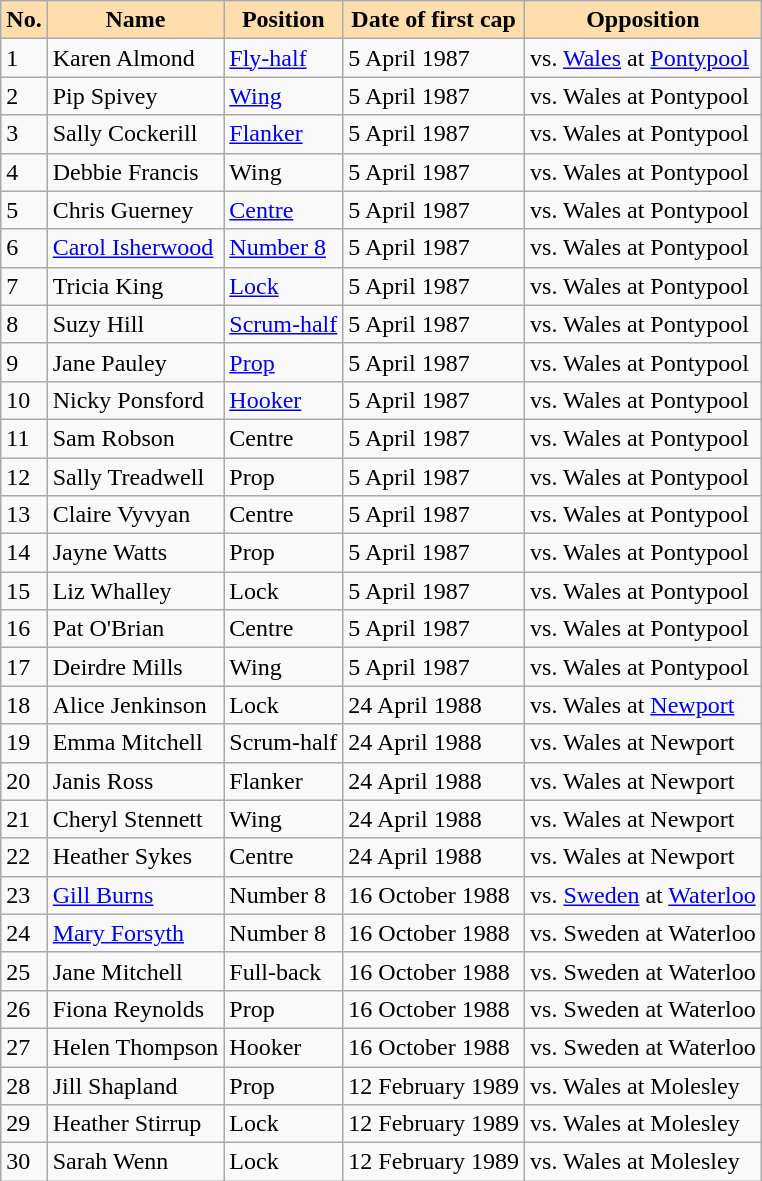<table class="sortable wikitable" style="margin:auto;">
<tr>
<th style="background:#ffdead;">No.</th>
<th style="background:#ffdead;">Name</th>
<th style="background:#ffdead;">Position</th>
<th style="background:#ffdead;">Date of first cap</th>
<th style="background:#ffdead;">Opposition</th>
</tr>
<tr>
<td>1</td>
<td>Karen Almond</td>
<td><a href='#'>Fly-half</a></td>
<td>5 April 1987</td>
<td>vs. <a href='#'>Wales</a> at <a href='#'>Pontypool</a></td>
</tr>
<tr>
<td>2</td>
<td>Pip Spivey</td>
<td><a href='#'>Wing</a></td>
<td>5 April 1987</td>
<td>vs. Wales at Pontypool</td>
</tr>
<tr>
<td>3</td>
<td>Sally Cockerill</td>
<td><a href='#'>Flanker</a></td>
<td>5 April 1987</td>
<td>vs. Wales at Pontypool</td>
</tr>
<tr>
<td>4</td>
<td>Debbie Francis</td>
<td>Wing</td>
<td>5 April 1987</td>
<td>vs. Wales at Pontypool</td>
</tr>
<tr>
<td>5</td>
<td>Chris Guerney</td>
<td><a href='#'>Centre</a></td>
<td>5 April 1987</td>
<td>vs. Wales at Pontypool</td>
</tr>
<tr>
<td>6</td>
<td><a href='#'>Carol Isherwood</a></td>
<td><a href='#'>Number 8</a></td>
<td>5 April 1987</td>
<td>vs. Wales at Pontypool</td>
</tr>
<tr>
<td>7</td>
<td>Tricia King</td>
<td><a href='#'>Lock</a></td>
<td>5 April 1987</td>
<td>vs. Wales at Pontypool</td>
</tr>
<tr>
<td>8</td>
<td>Suzy Hill</td>
<td><a href='#'>Scrum-half</a></td>
<td>5 April 1987</td>
<td>vs. Wales at Pontypool</td>
</tr>
<tr>
<td>9</td>
<td>Jane Pauley</td>
<td><a href='#'>Prop</a></td>
<td>5 April 1987</td>
<td>vs. Wales at Pontypool</td>
</tr>
<tr>
<td>10</td>
<td>Nicky Ponsford</td>
<td><a href='#'>Hooker</a></td>
<td>5 April 1987</td>
<td>vs. Wales at Pontypool</td>
</tr>
<tr>
<td>11</td>
<td>Sam Robson</td>
<td>Centre</td>
<td>5 April 1987</td>
<td>vs. Wales at Pontypool</td>
</tr>
<tr>
<td>12</td>
<td>Sally Treadwell</td>
<td>Prop</td>
<td>5 April 1987</td>
<td>vs. Wales at Pontypool</td>
</tr>
<tr>
<td>13</td>
<td>Claire Vyvyan</td>
<td>Centre</td>
<td>5 April 1987</td>
<td>vs. Wales at Pontypool</td>
</tr>
<tr>
<td>14</td>
<td>Jayne Watts</td>
<td>Prop</td>
<td>5 April 1987</td>
<td>vs. Wales at Pontypool</td>
</tr>
<tr>
<td>15</td>
<td>Liz Whalley</td>
<td>Lock</td>
<td>5 April 1987</td>
<td>vs. Wales at Pontypool</td>
</tr>
<tr>
<td>16</td>
<td>Pat O'Brian</td>
<td>Centre</td>
<td>5 April 1987</td>
<td>vs. Wales at Pontypool</td>
</tr>
<tr>
<td>17</td>
<td>Deirdre Mills</td>
<td>Wing</td>
<td>5 April 1987</td>
<td>vs. Wales at Pontypool</td>
</tr>
<tr>
<td>18</td>
<td>Alice Jenkinson</td>
<td>Lock</td>
<td>24 April 1988</td>
<td>vs. Wales at <a href='#'>Newport</a></td>
</tr>
<tr>
<td>19</td>
<td>Emma Mitchell</td>
<td>Scrum-half</td>
<td>24 April 1988</td>
<td>vs. Wales at Newport</td>
</tr>
<tr>
<td>20</td>
<td>Janis Ross</td>
<td>Flanker</td>
<td>24 April 1988</td>
<td>vs. Wales at Newport</td>
</tr>
<tr>
<td>21</td>
<td>Cheryl Stennett</td>
<td>Wing</td>
<td>24 April 1988</td>
<td>vs. Wales at Newport</td>
</tr>
<tr>
<td>22</td>
<td>Heather Sykes</td>
<td>Centre</td>
<td>24 April 1988</td>
<td>vs. Wales at Newport</td>
</tr>
<tr>
<td>23</td>
<td><a href='#'>Gill Burns</a></td>
<td>Number 8</td>
<td>16 October 1988</td>
<td>vs. <a href='#'>Sweden</a> at <a href='#'>Waterloo</a></td>
</tr>
<tr>
<td>24</td>
<td><a href='#'>Mary Forsyth</a></td>
<td>Number 8</td>
<td>16 October 1988</td>
<td>vs. Sweden at Waterloo</td>
</tr>
<tr>
<td>25</td>
<td>Jane Mitchell</td>
<td>Full-back</td>
<td>16 October 1988</td>
<td>vs. Sweden at Waterloo</td>
</tr>
<tr>
<td>26</td>
<td>Fiona Reynolds</td>
<td>Prop</td>
<td>16 October 1988</td>
<td>vs. Sweden at Waterloo</td>
</tr>
<tr>
<td>27</td>
<td>Helen Thompson</td>
<td>Hooker</td>
<td>16 October 1988</td>
<td>vs. Sweden at Waterloo</td>
</tr>
<tr>
<td>28</td>
<td>Jill Shapland</td>
<td>Prop</td>
<td>12 February 1989</td>
<td>vs. Wales at Molesley</td>
</tr>
<tr>
<td>29</td>
<td>Heather Stirrup</td>
<td>Lock</td>
<td>12 February 1989</td>
<td>vs. Wales at Molesley</td>
</tr>
<tr>
<td>30</td>
<td>Sarah Wenn</td>
<td>Lock</td>
<td>12 February 1989</td>
<td>vs. Wales at Molesley</td>
</tr>
</table>
